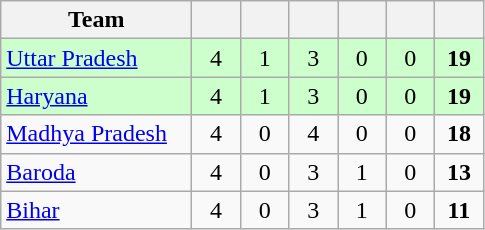<table class="wikitable" style="text-align:center">
<tr>
<th style="width:120px">Team</th>
<th style="width:25px"></th>
<th style="width:25px"></th>
<th style="width:25px"></th>
<th style="width:25px"></th>
<th style="width:25px"></th>
<th style="width:25px"></th>
</tr>
<tr style="background:#cfc;">
<td style="text-align:left"><a href='#'>Uttar Pradesh</a></td>
<td>4</td>
<td>1</td>
<td>3</td>
<td>0</td>
<td>0</td>
<td><strong>19</strong></td>
</tr>
<tr style="background:#cfc;">
<td style="text-align:left"><a href='#'>Haryana</a></td>
<td>4</td>
<td>1</td>
<td>3</td>
<td>0</td>
<td>0</td>
<td><strong>19</strong></td>
</tr>
<tr>
<td style="text-align:left"><a href='#'>Madhya Pradesh</a></td>
<td>4</td>
<td>0</td>
<td>4</td>
<td>0</td>
<td>0</td>
<td><strong>18</strong></td>
</tr>
<tr>
<td style="text-align:left"><a href='#'>Baroda</a></td>
<td>4</td>
<td>0</td>
<td>3</td>
<td>1</td>
<td>0</td>
<td><strong>13</strong></td>
</tr>
<tr>
<td style="text-align:left"><a href='#'>Bihar</a></td>
<td>4</td>
<td>0</td>
<td>3</td>
<td>1</td>
<td>0</td>
<td><strong>11</strong></td>
</tr>
</table>
